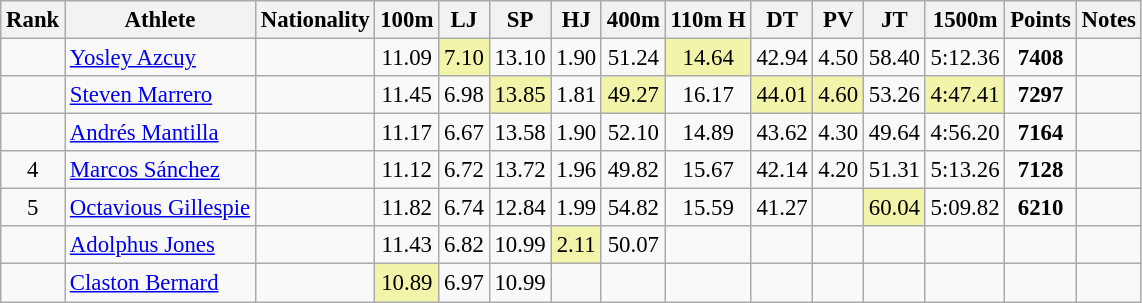<table class="wikitable sortable" style=" text-align:center;font-size:95%">
<tr>
<th>Rank</th>
<th>Athlete</th>
<th>Nationality</th>
<th>100m</th>
<th>LJ</th>
<th>SP</th>
<th>HJ</th>
<th>400m</th>
<th>110m H</th>
<th>DT</th>
<th>PV</th>
<th>JT</th>
<th>1500m</th>
<th>Points</th>
<th>Notes</th>
</tr>
<tr>
<td></td>
<td align=left><a href='#'>Yosley Azcuy</a></td>
<td align=left></td>
<td>11.09</td>
<td bgcolor=#F2F5A9>7.10</td>
<td>13.10</td>
<td>1.90</td>
<td>51.24</td>
<td bgcolor=#F2F5A9>14.64</td>
<td>42.94</td>
<td>4.50</td>
<td>58.40</td>
<td>5:12.36</td>
<td><strong>7408</strong></td>
<td></td>
</tr>
<tr>
<td></td>
<td align=left><a href='#'>Steven Marrero</a></td>
<td align=left></td>
<td>11.45</td>
<td>6.98</td>
<td bgcolor=#F2F5A9>13.85</td>
<td>1.81</td>
<td bgcolor=#F2F5A9>49.27</td>
<td>16.17</td>
<td bgcolor=#F2F5A9>44.01</td>
<td bgcolor=#F2F5A9>4.60</td>
<td>53.26</td>
<td bgcolor=#F2F5A9>4:47.41</td>
<td><strong>7297</strong></td>
<td></td>
</tr>
<tr>
<td></td>
<td align=left><a href='#'>Andrés Mantilla</a></td>
<td align=left></td>
<td>11.17</td>
<td>6.67</td>
<td>13.58</td>
<td>1.90</td>
<td>52.10</td>
<td>14.89</td>
<td>43.62</td>
<td>4.30</td>
<td>49.64</td>
<td>4:56.20</td>
<td><strong>7164</strong></td>
<td></td>
</tr>
<tr>
<td>4</td>
<td align=left><a href='#'>Marcos Sánchez</a></td>
<td align=left></td>
<td>11.12</td>
<td>6.72</td>
<td>13.72</td>
<td>1.96</td>
<td>49.82</td>
<td>15.67</td>
<td>42.14</td>
<td>4.20</td>
<td>51.31</td>
<td>5:13.26</td>
<td><strong>7128</strong></td>
<td></td>
</tr>
<tr>
<td>5</td>
<td align=left><a href='#'>Octavious Gillespie</a></td>
<td align=left></td>
<td>11.82</td>
<td>6.74</td>
<td>12.84</td>
<td>1.99</td>
<td>54.82</td>
<td>15.59</td>
<td>41.27</td>
<td></td>
<td bgcolor=#F2F5A9>60.04</td>
<td>5:09.82</td>
<td><strong>6210</strong></td>
<td></td>
</tr>
<tr>
<td></td>
<td align=left><a href='#'>Adolphus Jones</a></td>
<td align=left></td>
<td>11.43</td>
<td>6.82</td>
<td>10.99</td>
<td bgcolor=#F2F5A9>2.11</td>
<td>50.07</td>
<td></td>
<td></td>
<td></td>
<td></td>
<td></td>
<td><strong></strong></td>
<td></td>
</tr>
<tr>
<td></td>
<td align=left><a href='#'>Claston Bernard</a></td>
<td align=left></td>
<td bgcolor=#F2F5A9>10.89</td>
<td>6.97</td>
<td>10.99</td>
<td></td>
<td></td>
<td></td>
<td></td>
<td></td>
<td></td>
<td></td>
<td><strong></strong></td>
<td></td>
</tr>
</table>
